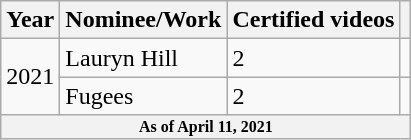<table class="wikitable">
<tr>
<th>Year</th>
<th>Nominee/Work</th>
<th>Certified videos</th>
<th></th>
</tr>
<tr>
<td rowspan="2">2021</td>
<td>Lauryn Hill</td>
<td>2</td>
<td style="text-align:center;"></td>
</tr>
<tr>
<td>Fugees</td>
<td>2</td>
<td style="text-align:center;"></td>
</tr>
<tr>
<th colspan="4" style="text-align:center; font-size:8pt;">As of April 11, 2021</th>
</tr>
</table>
